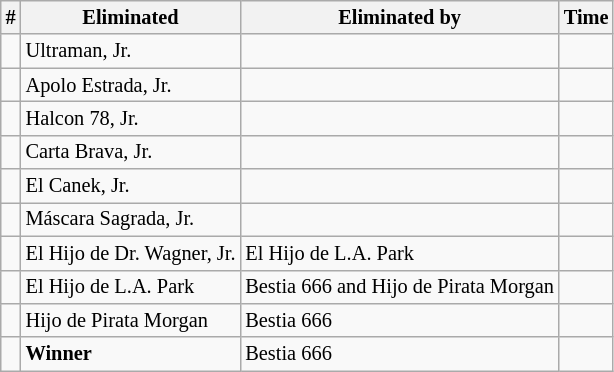<table style="font-size: 85%" class="wikitable sortable">
<tr>
<th><strong>#</strong></th>
<th><strong>Eliminated</strong></th>
<th><strong>Eliminated by</strong></th>
<th><strong>Time</strong></th>
</tr>
<tr>
<td></td>
<td>Ultraman, Jr.</td>
<td> </td>
<td> </td>
</tr>
<tr>
<td></td>
<td>Apolo Estrada, Jr.</td>
<td> </td>
<td> </td>
</tr>
<tr>
<td></td>
<td>Halcon 78, Jr.</td>
<td> </td>
<td> </td>
</tr>
<tr>
<td></td>
<td>Carta Brava, Jr.</td>
<td> </td>
<td> </td>
</tr>
<tr>
<td></td>
<td>El Canek, Jr.</td>
<td> </td>
<td> </td>
</tr>
<tr>
<td></td>
<td>Máscara Sagrada, Jr.</td>
<td> </td>
<td> </td>
</tr>
<tr>
<td></td>
<td>El Hijo de Dr. Wagner, Jr.</td>
<td>El Hijo de L.A. Park</td>
<td> </td>
</tr>
<tr>
<td></td>
<td>El Hijo de L.A. Park</td>
<td>Bestia 666 and Hijo de Pirata Morgan</td>
<td> </td>
</tr>
<tr>
<td></td>
<td>Hijo de Pirata Morgan</td>
<td>Bestia 666</td>
<td> </td>
</tr>
<tr>
<td></td>
<td><strong>Winner</strong></td>
<td>Bestia 666</td>
<td> </td>
</tr>
</table>
